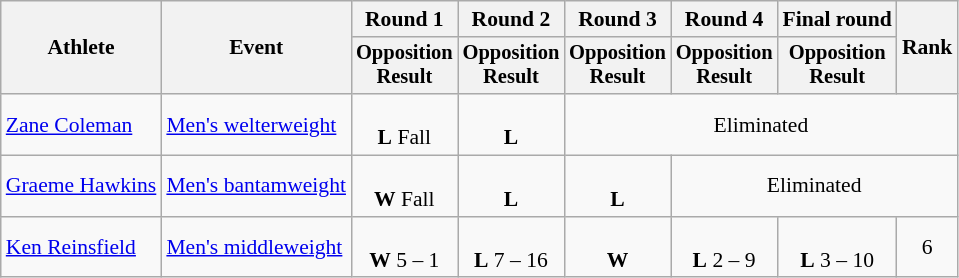<table class="wikitable" style="font-size:90%;text-align:center;">
<tr>
<th rowspan=2>Athlete</th>
<th rowspan=2>Event</th>
<th>Round 1</th>
<th>Round 2</th>
<th>Round 3</th>
<th>Round 4</th>
<th>Final round</th>
<th rowspan=2>Rank</th>
</tr>
<tr style="font-size:95%">
<th>Opposition<br>Result</th>
<th>Opposition<br>Result</th>
<th>Opposition<br>Result</th>
<th>Opposition<br>Result</th>
<th>Opposition<br>Result</th>
</tr>
<tr>
<td style="text-align:left;"><a href='#'>Zane Coleman</a></td>
<td style="text-align:left;"><a href='#'>Men's welterweight</a></td>
<td><br><strong>L</strong> Fall</td>
<td><br><strong>L</strong> </td>
<td colspan=5>Eliminated</td>
</tr>
<tr>
<td style="text-align:left;"><a href='#'>Graeme Hawkins</a></td>
<td style="text-align:left;"><a href='#'>Men's bantamweight</a></td>
<td><br><strong>W</strong> Fall</td>
<td><br><strong>L</strong> </td>
<td><br><strong>L</strong> </td>
<td colspan=4>Eliminated</td>
</tr>
<tr>
<td style="text-align:left;"><a href='#'>Ken Reinsfield</a></td>
<td style="text-align:left;"><a href='#'>Men's middleweight</a></td>
<td><br><strong>W</strong> 5 – 1</td>
<td><br><strong>L</strong> 7 – 16</td>
<td><br><strong>W</strong> </td>
<td><br><strong>L</strong> 2 – 9</td>
<td><br><strong>L</strong> 3 – 10</td>
<td>6</td>
</tr>
</table>
